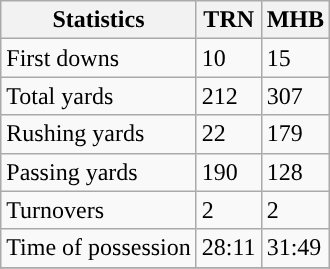<table class="wikitable" style="float: left;">
<tr>
<th>Statistics</th>
<th>TRN</th>
<th>MHB</th>
</tr>
<tr>
<td>First downs</td>
<td>10</td>
<td>15</td>
</tr>
<tr>
<td>Total yards</td>
<td>212</td>
<td>307</td>
</tr>
<tr>
<td>Rushing yards</td>
<td>22</td>
<td>179</td>
</tr>
<tr>
<td>Passing yards</td>
<td>190</td>
<td>128</td>
</tr>
<tr>
<td>Turnovers</td>
<td>2</td>
<td>2</td>
</tr>
<tr>
<td>Time of possession</td>
<td>28:11</td>
<td>31:49</td>
</tr>
<tr>
</tr>
</table>
